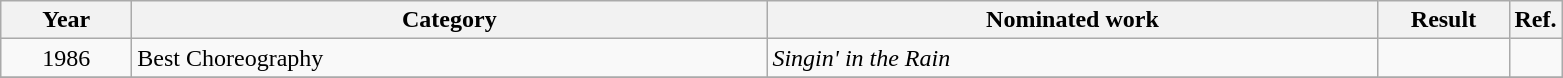<table class=wikitable>
<tr>
<th scope="col" style="width:5em;">Year</th>
<th scope="col" style="width:26em;">Category</th>
<th scope="col" style="width:25em;">Nominated work</th>
<th scope="col" style="width:5em;">Result</th>
<th>Ref.</th>
</tr>
<tr>
<td style="text-align:center;">1986</td>
<td>Best Choreography</td>
<td><em>Singin' in the Rain</em></td>
<td></td>
<td></td>
</tr>
<tr>
</tr>
</table>
